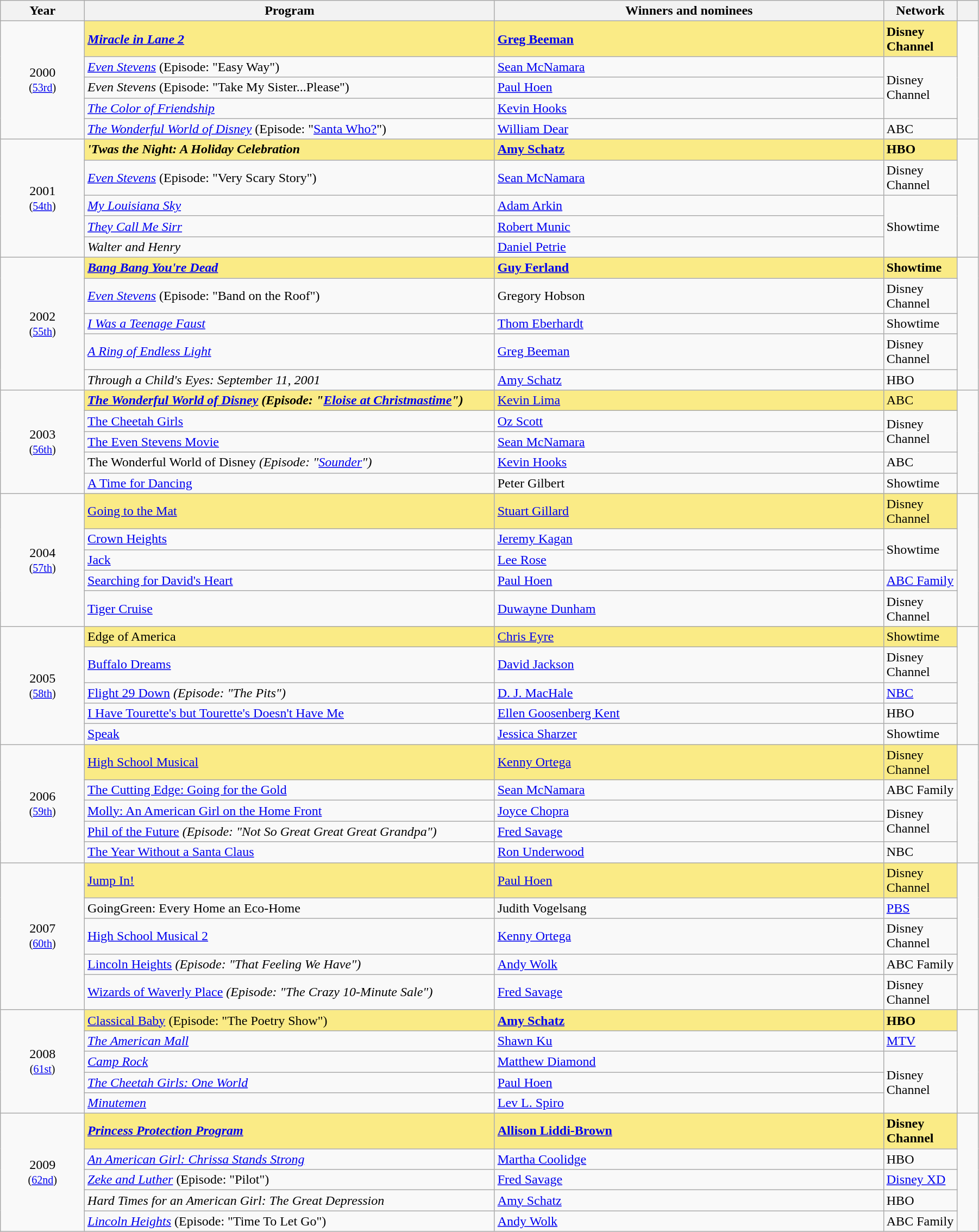<table class="wikitable" width="95%" cellpadding="5">
<tr>
<th width="8%">Year</th>
<th width="39%">Program</th>
<th width="37%">Winners and nominees</th>
<th width="7%">Network</th>
<th width="2%"></th>
</tr>
<tr>
<td rowspan="5" style="text-align:center;">2000<br><small>(<a href='#'>53rd</a>)</small></td>
<td style="background:#FAEB86;"><strong><em><a href='#'>Miracle in Lane 2</a></em></strong></td>
<td style="background:#FAEB86;"><strong><a href='#'>Greg Beeman</a></strong></td>
<td style="background:#FAEB86;"><strong>Disney Channel</strong></td>
<td rowspan="5" style="text-align:center;"></td>
</tr>
<tr>
<td><em><a href='#'>Even Stevens</a></em> (Episode: "Easy Way")</td>
<td><a href='#'>Sean McNamara</a></td>
<td rowspan=3>Disney Channel</td>
</tr>
<tr>
<td><em>Even Stevens</em> (Episode: "Take My Sister...Please")</td>
<td><a href='#'>Paul Hoen</a></td>
</tr>
<tr>
<td><em><a href='#'>The Color of Friendship</a></em></td>
<td><a href='#'>Kevin Hooks</a></td>
</tr>
<tr>
<td><em><a href='#'>The Wonderful World of Disney</a></em> (Episode: "<a href='#'>Santa Who?</a>")</td>
<td><a href='#'>William Dear</a></td>
<td>ABC</td>
</tr>
<tr>
<td rowspan="5" style="text-align:center;">2001<br><small>(<a href='#'>54th</a>)</small></td>
<td style="background:#FAEB86;"><strong><em> 'Twas the Night: A Holiday Celebration</em></strong></td>
<td style="background:#FAEB86;"><strong><a href='#'>Amy Schatz</a></strong></td>
<td style="background:#FAEB86;"><strong>HBO</strong></td>
<td rowspan="5" style="text-align:center;"></td>
</tr>
<tr>
<td><em><a href='#'>Even Stevens</a></em> (Episode: "Very Scary Story")</td>
<td><a href='#'>Sean McNamara</a></td>
<td>Disney Channel</td>
</tr>
<tr>
<td><em><a href='#'>My Louisiana Sky</a></em></td>
<td><a href='#'>Adam Arkin</a></td>
<td rowspan=3>Showtime</td>
</tr>
<tr>
<td><em><a href='#'>They Call Me Sirr</a></em></td>
<td><a href='#'>Robert Munic</a></td>
</tr>
<tr>
<td><em>Walter and Henry</em></td>
<td><a href='#'>Daniel Petrie</a></td>
</tr>
<tr>
<td rowspan="5" style="text-align:center;">2002<br><small>(<a href='#'>55th</a>)</small></td>
<td style="background:#FAEB86;"><strong><em><a href='#'>Bang Bang You're Dead</a></em></strong></td>
<td style="background:#FAEB86;"><strong><a href='#'>Guy Ferland</a></strong></td>
<td style="background:#FAEB86;"><strong>Showtime</strong></td>
<td rowspan="5" style="text-align:center;"></td>
</tr>
<tr>
<td><em><a href='#'>Even Stevens</a></em> (Episode: "Band on the Roof")</td>
<td>Gregory Hobson</td>
<td>Disney Channel</td>
</tr>
<tr>
<td><em><a href='#'>I Was a Teenage Faust</a></em></td>
<td><a href='#'>Thom Eberhardt</a></td>
<td>Showtime</td>
</tr>
<tr>
<td><em><a href='#'>A Ring of Endless Light</a></em></td>
<td><a href='#'>Greg Beeman</a></td>
<td>Disney Channel</td>
</tr>
<tr>
<td><em>Through a Child's Eyes: September 11, 2001</em></td>
<td><a href='#'>Amy Schatz</a></td>
<td>HBO</td>
</tr>
<tr>
<td rowspan="5" style="text-align:center;">2003<br><small>(<a href='#'>56th</a>)</small></td>
<td style="background:#FAEB86;"><strong><em><a href='#'>The Wonderful World of Disney</a><em> (Episode: "<a href='#'>Eloise at Christmastime</a>")<strong></td>
<td style="background:#FAEB86;"></strong><a href='#'>Kevin Lima</a><strong></td>
<td style="background:#FAEB86;"></strong>ABC<strong></td>
<td rowspan="5" style="text-align:center;"></td>
</tr>
<tr>
<td></em><a href='#'>The Cheetah Girls</a><em></td>
<td><a href='#'>Oz Scott</a></td>
<td rowspan=2>Disney Channel</td>
</tr>
<tr>
<td></em><a href='#'>The Even Stevens Movie</a><em></td>
<td><a href='#'>Sean McNamara</a></td>
</tr>
<tr>
<td></em>The Wonderful World of Disney<em> (Episode: "<a href='#'>Sounder</a>")</td>
<td><a href='#'>Kevin Hooks</a></td>
<td>ABC</td>
</tr>
<tr>
<td></em><a href='#'>A Time for Dancing</a><em></td>
<td>Peter Gilbert</td>
<td>Showtime</td>
</tr>
<tr>
<td rowspan="5" style="text-align:center;">2004<br><small>(<a href='#'>57th</a>)</small></td>
<td style="background:#FAEB86;"></em></strong><a href='#'>Going to the Mat</a><strong><em></td>
<td style="background:#FAEB86;"></strong><a href='#'>Stuart Gillard</a><strong></td>
<td style="background:#FAEB86;"></strong>Disney Channel<strong></td>
<td rowspan="5" style="text-align:center;"></td>
</tr>
<tr>
<td></em><a href='#'>Crown Heights</a><em></td>
<td><a href='#'>Jeremy Kagan</a></td>
<td rowspan=2>Showtime</td>
</tr>
<tr>
<td></em><a href='#'>Jack</a><em></td>
<td><a href='#'>Lee Rose</a></td>
</tr>
<tr>
<td></em><a href='#'>Searching for David's Heart</a><em></td>
<td><a href='#'>Paul Hoen</a></td>
<td><a href='#'>ABC Family</a></td>
</tr>
<tr>
<td></em><a href='#'>Tiger Cruise</a><em></td>
<td><a href='#'>Duwayne Dunham</a></td>
<td>Disney Channel</td>
</tr>
<tr>
<td rowspan="5" style="text-align:center;">2005<br><small>(<a href='#'>58th</a>)</small></td>
<td style="background:#FAEB86;"></em></strong>Edge of America<strong><em></td>
<td style="background:#FAEB86;"></strong><a href='#'>Chris Eyre</a><strong></td>
<td style="background:#FAEB86;"></strong>Showtime<strong></td>
<td rowspan="5" style="text-align:center;"></td>
</tr>
<tr>
<td></em><a href='#'>Buffalo Dreams</a><em></td>
<td><a href='#'>David Jackson</a></td>
<td>Disney Channel</td>
</tr>
<tr>
<td></em><a href='#'>Flight 29 Down</a><em> (Episode: "The Pits")</td>
<td><a href='#'>D. J. MacHale</a></td>
<td><a href='#'>NBC</a></td>
</tr>
<tr>
<td></em><a href='#'>I Have Tourette's but Tourette's Doesn't Have Me</a><em></td>
<td><a href='#'>Ellen Goosenberg Kent</a></td>
<td>HBO</td>
</tr>
<tr>
<td></em><a href='#'>Speak</a><em></td>
<td><a href='#'>Jessica Sharzer</a></td>
<td>Showtime</td>
</tr>
<tr>
<td rowspan="5" style="text-align:center;">2006<br><small>(<a href='#'>59th</a>)</small></td>
<td style="background:#FAEB86;"></em></strong><a href='#'>High School Musical</a><strong><em></td>
<td style="background:#FAEB86;"></strong><a href='#'>Kenny Ortega</a><strong></td>
<td style="background:#FAEB86;"></strong>Disney Channel<strong></td>
<td rowspan="5" style="text-align:center;"></td>
</tr>
<tr>
<td></em><a href='#'>The Cutting Edge: Going for the Gold</a><em></td>
<td><a href='#'>Sean McNamara</a></td>
<td>ABC Family</td>
</tr>
<tr>
<td></em><a href='#'>Molly: An American Girl on the Home Front</a><em></td>
<td><a href='#'>Joyce Chopra</a></td>
<td rowspan=2>Disney Channel</td>
</tr>
<tr>
<td></em><a href='#'>Phil of the Future</a><em> (Episode: "Not So Great Great Great Grandpa")</td>
<td><a href='#'>Fred Savage</a></td>
</tr>
<tr>
<td></em><a href='#'>The Year Without a Santa Claus</a><em></td>
<td><a href='#'>Ron Underwood</a></td>
<td>NBC</td>
</tr>
<tr>
<td rowspan="5" style="text-align:center;">2007<br><small>(<a href='#'>60th</a>)</small></td>
<td style="background:#FAEB86;"></em></strong><a href='#'>Jump In!</a><strong><em></td>
<td style="background:#FAEB86;"></strong><a href='#'>Paul Hoen</a><strong></td>
<td style="background:#FAEB86;"></strong>Disney Channel<strong></td>
<td rowspan="5" style="text-align:center;"></td>
</tr>
<tr>
<td></em>GoingGreen: Every Home an Eco-Home<em></td>
<td>Judith Vogelsang</td>
<td><a href='#'>PBS</a></td>
</tr>
<tr>
<td></em><a href='#'>High School Musical 2</a><em></td>
<td><a href='#'>Kenny Ortega</a></td>
<td>Disney Channel</td>
</tr>
<tr>
<td></em><a href='#'>Lincoln Heights</a><em> (Episode: "That Feeling We Have")</td>
<td><a href='#'>Andy Wolk</a></td>
<td>ABC Family</td>
</tr>
<tr>
<td></em><a href='#'>Wizards of Waverly Place</a><em> (Episode: "The Crazy 10-Minute Sale")</td>
<td><a href='#'>Fred Savage</a></td>
<td>Disney Channel</td>
</tr>
<tr>
<td rowspan="5" style="text-align:center;">2008<br><small>(<a href='#'>61st</a>)</small></td>
<td style="background:#FAEB86;"></em></strong><a href='#'>Classical Baby</a></em> (Episode: "The Poetry Show")</strong></td>
<td style="background:#FAEB86;"><strong><a href='#'>Amy Schatz</a></strong></td>
<td style="background:#FAEB86;"><strong>HBO</strong></td>
<td rowspan="5" style="text-align:center;"></td>
</tr>
<tr>
<td><em><a href='#'>The American Mall</a></em></td>
<td><a href='#'>Shawn Ku</a></td>
<td><a href='#'>MTV</a></td>
</tr>
<tr>
<td><em><a href='#'>Camp Rock</a></em></td>
<td><a href='#'>Matthew Diamond</a></td>
<td rowspan=3>Disney Channel</td>
</tr>
<tr>
<td><em><a href='#'>The Cheetah Girls: One World</a></em></td>
<td><a href='#'>Paul Hoen</a></td>
</tr>
<tr>
<td><em><a href='#'>Minutemen</a></em></td>
<td><a href='#'>Lev L. Spiro</a></td>
</tr>
<tr>
<td rowspan="5" style="text-align:center;">2009<br><small>(<a href='#'>62nd</a>)</small></td>
<td style="background:#FAEB86;"><strong><em><a href='#'>Princess Protection Program</a></em></strong></td>
<td style="background:#FAEB86;"><strong><a href='#'>Allison Liddi-Brown</a></strong></td>
<td style="background:#FAEB86;"><strong>Disney Channel</strong></td>
<td rowspan="5" style="text-align:center;"></td>
</tr>
<tr>
<td><em><a href='#'>An American Girl: Chrissa Stands Strong</a></em></td>
<td><a href='#'>Martha Coolidge</a></td>
<td>HBO</td>
</tr>
<tr>
<td><em><a href='#'>Zeke and Luther</a></em> (Episode: "Pilot")</td>
<td><a href='#'>Fred Savage</a></td>
<td><a href='#'>Disney XD</a></td>
</tr>
<tr>
<td><em>Hard Times for an American Girl: The Great Depression</em></td>
<td><a href='#'>Amy Schatz</a></td>
<td>HBO</td>
</tr>
<tr>
<td><em><a href='#'>Lincoln Heights</a></em> (Episode: "Time To Let Go")</td>
<td><a href='#'>Andy Wolk</a></td>
<td>ABC Family</td>
</tr>
</table>
